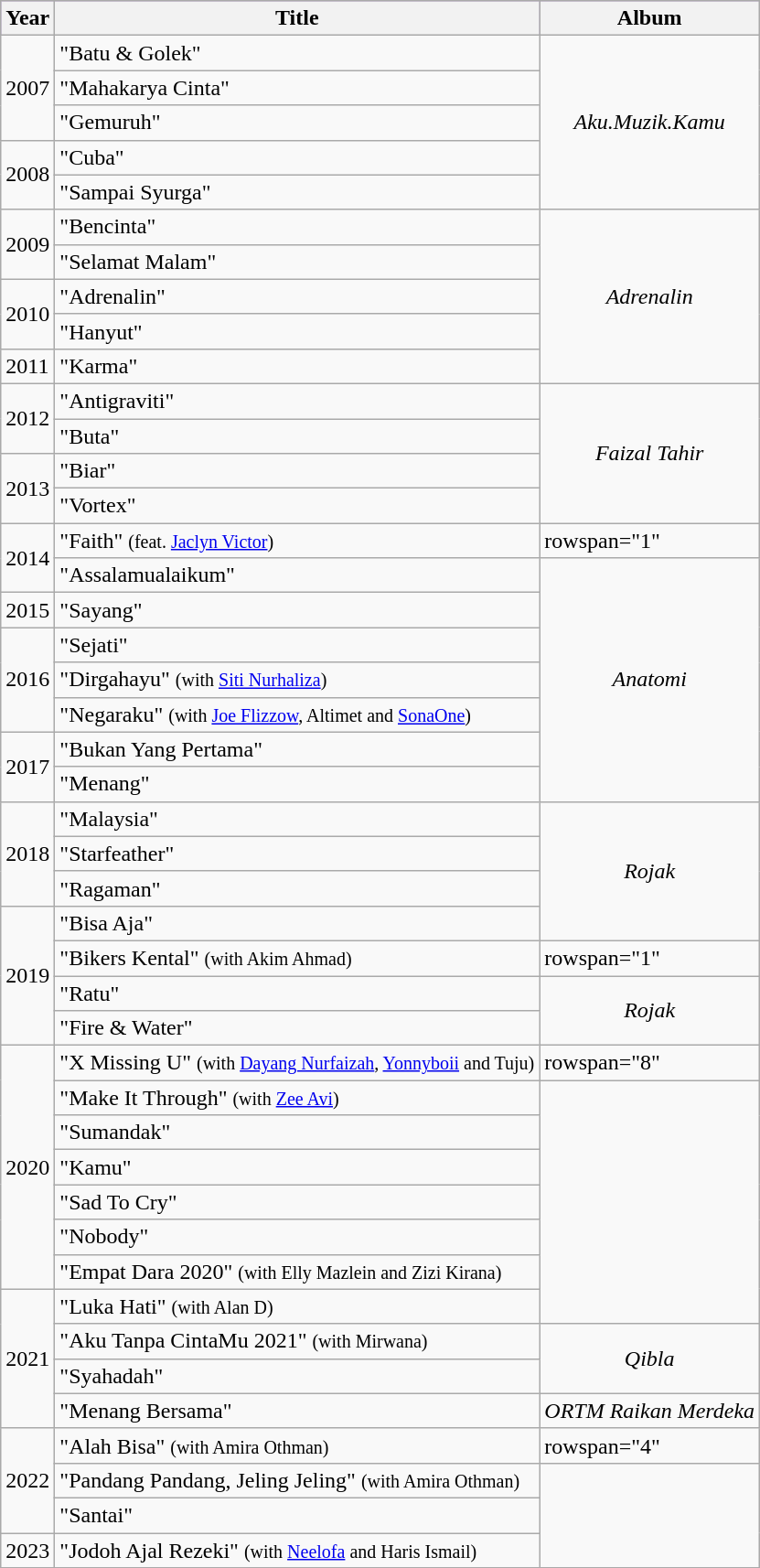<table class="wikitable">
<tr style="background:#96c; text-align:center;">
<th style="text-align:center;">Year</th>
<th>Title</th>
<th>Album</th>
</tr>
<tr>
<td rowspan="3">2007</td>
<td>"Batu & Golek"</td>
<td rowspan="5" style="text-align:center;"><em>Aku.Muzik.Kamu</em></td>
</tr>
<tr>
<td>"Mahakarya Cinta"</td>
</tr>
<tr>
<td>"Gemuruh"</td>
</tr>
<tr>
<td rowspan="2">2008</td>
<td>"Cuba"</td>
</tr>
<tr>
<td>"Sampai Syurga"</td>
</tr>
<tr>
<td rowspan="2">2009</td>
<td>"Bencinta"</td>
<td rowspan="5" style="text-align:center;"><em>Adrenalin</em></td>
</tr>
<tr>
<td>"Selamat Malam"</td>
</tr>
<tr>
<td rowspan="2">2010</td>
<td>"Adrenalin"</td>
</tr>
<tr>
<td>"Hanyut"</td>
</tr>
<tr>
<td>2011</td>
<td>"Karma"</td>
</tr>
<tr>
<td rowspan="2">2012</td>
<td>"Antigraviti"</td>
<td rowspan="4" style="text-align:center;"><em>Faizal Tahir</em></td>
</tr>
<tr>
<td>"Buta"</td>
</tr>
<tr>
<td rowspan="2">2013</td>
<td>"Biar"</td>
</tr>
<tr>
<td>"Vortex"</td>
</tr>
<tr>
<td rowspan="2">2014</td>
<td>"Faith" <small>(feat. <a href='#'>Jaclyn Victor</a>)</small></td>
<td>rowspan="1" </td>
</tr>
<tr>
<td>"Assalamualaikum"</td>
<td rowspan="7" style="text-align:center;"><em>Anatomi</em></td>
</tr>
<tr>
<td>2015</td>
<td>"Sayang"</td>
</tr>
<tr>
<td rowspan="3">2016</td>
<td>"Sejati"</td>
</tr>
<tr>
<td>"Dirgahayu" <small>(with <a href='#'>Siti Nurhaliza</a>)</small></td>
</tr>
<tr>
<td>"Negaraku" <small>(with <a href='#'>Joe Flizzow</a>, Altimet and <a href='#'>SonaOne</a>)</small></td>
</tr>
<tr>
<td rowspan="2">2017</td>
<td>"Bukan Yang Pertama"</td>
</tr>
<tr>
<td>"Menang"</td>
</tr>
<tr>
<td rowspan="3">2018</td>
<td>"Malaysia"</td>
<td rowspan="4" style="text-align:center;"><em>Rojak</em></td>
</tr>
<tr>
<td>"Starfeather"</td>
</tr>
<tr>
<td>"Ragaman"</td>
</tr>
<tr>
<td rowspan="4">2019</td>
<td>"Bisa Aja"</td>
</tr>
<tr>
<td>"Bikers Kental" <small>(with Akim Ahmad)</small></td>
<td>rowspan="1" </td>
</tr>
<tr>
<td>"Ratu"</td>
<td rowspan="2" style="text-align:center;"><em>Rojak</em></td>
</tr>
<tr>
<td>"Fire & Water"</td>
</tr>
<tr>
<td rowspan="7">2020</td>
<td>"X Missing U" <small>(with <a href='#'>Dayang Nurfaizah</a>, <a href='#'>Yonnyboii</a> and Tuju)</small></td>
<td>rowspan="8" </td>
</tr>
<tr>
<td>"Make It Through" <small>(with <a href='#'>Zee Avi</a>)</small></td>
</tr>
<tr>
<td>"Sumandak"</td>
</tr>
<tr>
<td>"Kamu"</td>
</tr>
<tr>
<td>"Sad To Cry"</td>
</tr>
<tr>
<td>"Nobody"</td>
</tr>
<tr>
<td>"Empat Dara 2020" <small>(with Elly Mazlein and Zizi Kirana)</small></td>
</tr>
<tr>
<td rowspan="4">2021</td>
<td>"Luka Hati" <small>(with Alan D)</small></td>
</tr>
<tr>
<td>"Aku Tanpa CintaMu 2021" <small>(with Mirwana)</small></td>
<td rowspan="2" style="text-align:center;"><em>Qibla</em></td>
</tr>
<tr>
<td>"Syahadah"</td>
</tr>
<tr>
<td>"Menang Bersama"</td>
<td rowspan="1" style="text-align:center;"><em>ORTM Raikan Merdeka</em></td>
</tr>
<tr>
<td rowspan="3">2022</td>
<td>"Alah Bisa" <small>(with Amira Othman)</small></td>
<td>rowspan="4" </td>
</tr>
<tr>
<td>"Pandang Pandang, Jeling Jeling" <small>(with Amira Othman)</small></td>
</tr>
<tr>
<td>"Santai"</td>
</tr>
<tr>
<td>2023</td>
<td>"Jodoh Ajal Rezeki" <small>(with <a href='#'>Neelofa</a> and Haris Ismail)</small></td>
</tr>
</table>
